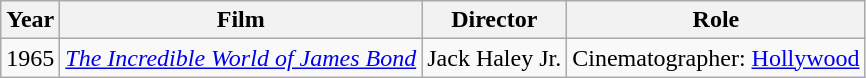<table class="wikitable">
<tr>
<th>Year</th>
<th>Film</th>
<th>Director</th>
<th>Role</th>
</tr>
<tr>
<td>1965</td>
<td><em><a href='#'>The Incredible World of James Bond</a></em></td>
<td>Jack Haley Jr.</td>
<td>Cinematographer: <a href='#'>Hollywood</a></td>
</tr>
</table>
